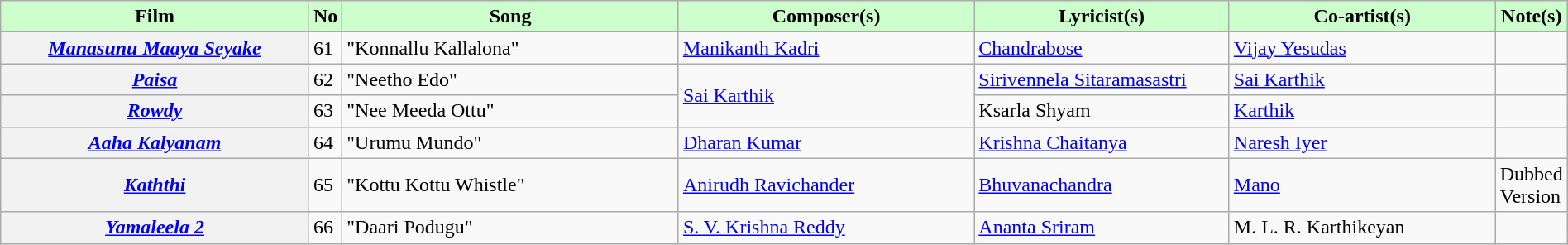<table class="wikitable plainrowheaders" width="100%" textcolor:#000;">
<tr style="background:#cfc; text-align:center;">
<td scope="col" width=21%><strong>Film</strong></td>
<td><strong>No</strong></td>
<td scope="col" width=23%><strong>Song</strong></td>
<td scope="col" width=20%><strong>Composer(s)</strong></td>
<td scope="col" width=17%><strong>Lyricist(s)</strong></td>
<td scope="col" width=18%><strong>Co-artist(s)</strong></td>
<td><strong>Note(s)</strong></td>
</tr>
<tr>
<th><em><a href='#'>Manasunu Maaya Seyake</a></em></th>
<td>61</td>
<td>"Konnallu Kallalona"</td>
<td><a href='#'>Manikanth Kadri</a></td>
<td><a href='#'>Chandrabose</a></td>
<td><a href='#'>Vijay Yesudas</a></td>
<td></td>
</tr>
<tr>
<th><em><a href='#'>Paisa</a></em></th>
<td>62</td>
<td>"Neetho Edo"</td>
<td rowspan="2"><a href='#'>Sai Karthik</a></td>
<td><a href='#'>Sirivennela Sitaramasastri</a></td>
<td><a href='#'>Sai Karthik</a></td>
<td></td>
</tr>
<tr>
<th><em><a href='#'>Rowdy</a></em></th>
<td>63</td>
<td>"Nee Meeda Ottu"</td>
<td>Ksarla Shyam</td>
<td><a href='#'>Karthik</a></td>
<td></td>
</tr>
<tr>
<th><em><a href='#'>Aaha Kalyanam</a></em></th>
<td>64</td>
<td>"Urumu Mundo"</td>
<td><a href='#'>Dharan Kumar</a></td>
<td><a href='#'>Krishna Chaitanya</a></td>
<td><a href='#'>Naresh Iyer</a></td>
<td></td>
</tr>
<tr>
<th><em><a href='#'>Kaththi</a></em></th>
<td>65</td>
<td>"Kottu Kottu Whistle"</td>
<td><a href='#'>Anirudh Ravichander</a></td>
<td><a href='#'>Bhuvanachandra</a></td>
<td><a href='#'>Mano</a></td>
<td>Dubbed Version</td>
</tr>
<tr>
<th><em><a href='#'>Yamaleela 2</a></em></th>
<td>66</td>
<td>"Daari Podugu"</td>
<td><a href='#'>S. V. Krishna Reddy</a></td>
<td><a href='#'>Ananta Sriram</a></td>
<td>M. L. R. Karthikeyan</td>
<td></td>
</tr>
</table>
